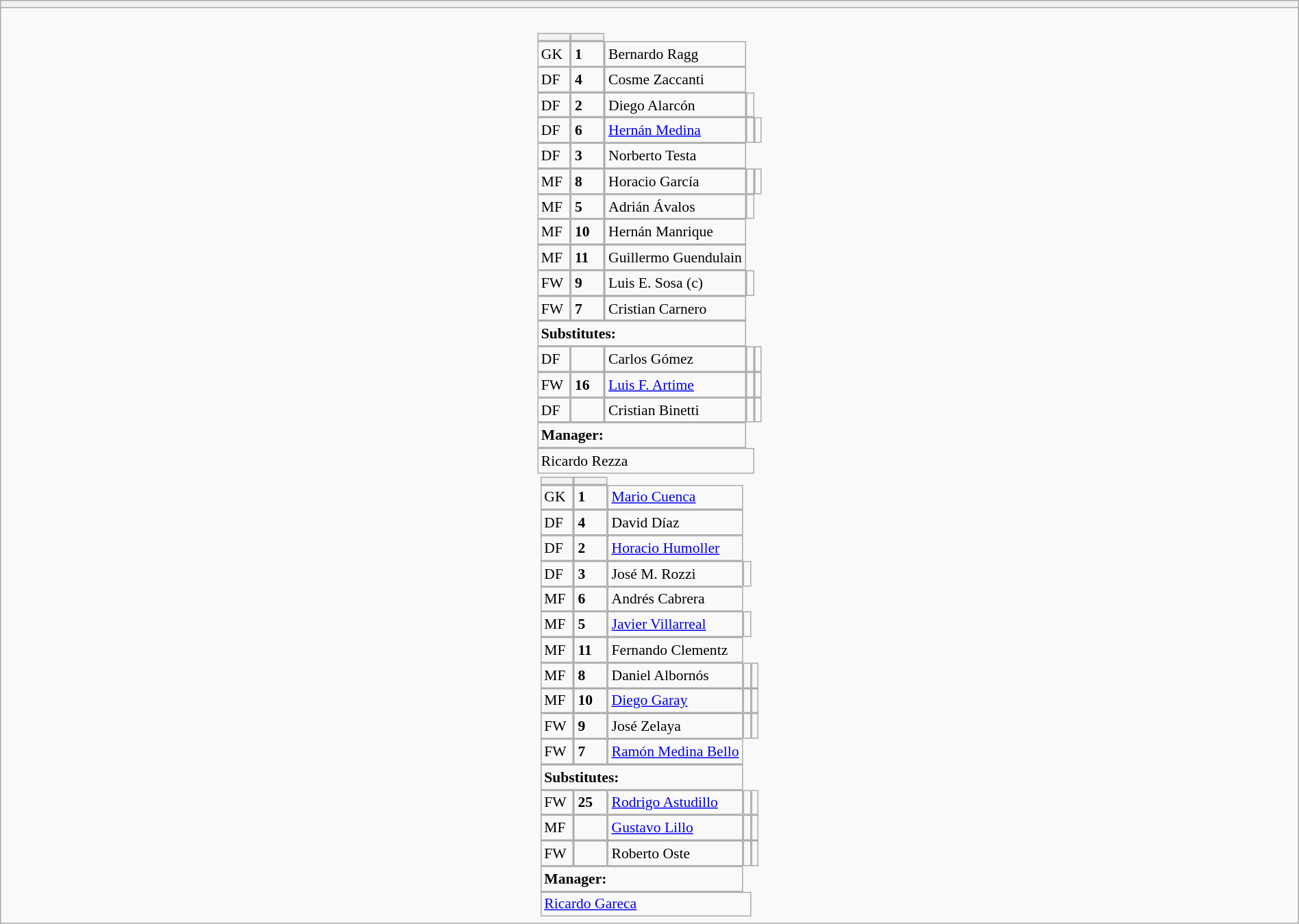<table style="width:100%" class="wikitable collapsible collapsed">
<tr>
<th></th>
</tr>
<tr>
<td><br>






<table style="font-size:90%; margin:0.2em auto;" cellspacing="0" cellpadding="0">
<tr>
<th width="25"></th>
<th width="25"></th>
</tr>
<tr>
<td>GK</td>
<td><strong>1 </strong></td>
<td>Bernardo Ragg</td>
</tr>
<tr>
<td>DF</td>
<td><strong> 4</strong></td>
<td>Cosme Zaccanti</td>
</tr>
<tr>
<td>DF</td>
<td><strong>2 </strong></td>
<td>Diego Alarcón</td>
<td></td>
</tr>
<tr>
<td>DF</td>
<td><strong>6</strong></td>
<td><a href='#'>Hernán Medina</a></td>
<td></td>
<td></td>
</tr>
<tr>
<td>DF</td>
<td><strong>3</strong></td>
<td>Norberto Testa</td>
</tr>
<tr>
<td>MF</td>
<td><strong>8</strong></td>
<td>Horacio García</td>
<td></td>
<td></td>
</tr>
<tr>
<td>MF</td>
<td><strong>5</strong></td>
<td>Adrián Ávalos</td>
<td></td>
</tr>
<tr>
<td>MF</td>
<td><strong>10</strong></td>
<td>Hernán Manrique</td>
</tr>
<tr>
<td>MF</td>
<td><strong>11</strong></td>
<td>Guillermo Guendulain</td>
</tr>
<tr>
<td>FW</td>
<td><strong>9</strong></td>
<td>Luis E. Sosa (c)</td>
<td></td>
</tr>
<tr>
<td>FW</td>
<td><strong>7</strong></td>
<td>Cristian Carnero</td>
</tr>
<tr>
<td colspan=3><strong>Substitutes:</strong></td>
</tr>
<tr>
<td>DF</td>
<td><strong> </strong></td>
<td>Carlos Gómez</td>
<td></td>
<td></td>
</tr>
<tr>
<td>FW</td>
<td><strong>16</strong></td>
<td><a href='#'>Luis F. Artime</a></td>
<td></td>
<td></td>
</tr>
<tr>
<td>DF</td>
<td><strong> </strong></td>
<td>Cristian Binetti</td>
<td></td>
<td></td>
</tr>
<tr>
<td colspan=3><strong>Manager:</strong></td>
</tr>
<tr>
<td colspan=4> Ricardo Rezza</td>
</tr>
</table>
<table cellspacing="0" cellpadding="0" style="font-size:90%; margin:0.2em auto;">
<tr>
<th width="25"></th>
<th width="25"></th>
</tr>
<tr>
<td>GK</td>
<td><strong>1</strong></td>
<td><a href='#'>Mario Cuenca</a></td>
</tr>
<tr>
<td>DF</td>
<td><strong>4</strong></td>
<td>David Díaz</td>
</tr>
<tr>
<td>DF</td>
<td><strong>2</strong></td>
<td><a href='#'>Horacio Humoller</a></td>
</tr>
<tr>
<td>DF</td>
<td><strong>3</strong></td>
<td>José M. Rozzi</td>
<td></td>
</tr>
<tr>
<td>MF</td>
<td><strong>6</strong></td>
<td>Andrés Cabrera</td>
</tr>
<tr>
<td>MF</td>
<td><strong> 5</strong></td>
<td><a href='#'>Javier Villarreal</a></td>
<td></td>
</tr>
<tr>
<td>MF</td>
<td><strong>11</strong></td>
<td>Fernando Clementz</td>
</tr>
<tr>
<td>MF</td>
<td><strong>8</strong></td>
<td>Daniel Albornós</td>
<td></td>
<td></td>
</tr>
<tr>
<td>MF</td>
<td><strong>10</strong></td>
<td><a href='#'>Diego Garay</a></td>
<td></td>
<td></td>
</tr>
<tr>
<td>FW</td>
<td><strong>9</strong></td>
<td>José Zelaya</td>
<td></td>
<td></td>
</tr>
<tr>
<td>FW</td>
<td><strong>7</strong></td>
<td><a href='#'>Ramón Medina Bello</a></td>
</tr>
<tr>
<td colspan=3><strong>Substitutes:</strong></td>
</tr>
<tr>
<td>FW</td>
<td><strong>25</strong></td>
<td><a href='#'>Rodrigo Astudillo</a></td>
<td></td>
<td></td>
</tr>
<tr>
<td>MF</td>
<td><strong> </strong></td>
<td><a href='#'>Gustavo Lillo</a></td>
<td></td>
<td></td>
</tr>
<tr>
<td>FW</td>
<td><strong> </strong></td>
<td>Roberto Oste</td>
<td></td>
<td></td>
</tr>
<tr>
<td colspan=3><strong>Manager:</strong></td>
</tr>
<tr>
<td colspan=4> <a href='#'>Ricardo Gareca</a></td>
</tr>
</table>
</td>
</tr>
</table>
